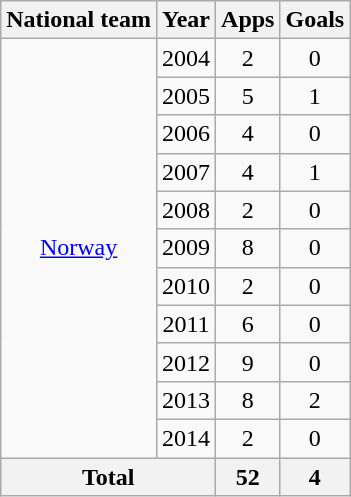<table class="wikitable" style="text-align:center">
<tr>
<th>National team</th>
<th>Year</th>
<th>Apps</th>
<th>Goals</th>
</tr>
<tr>
<td rowspan="11"><a href='#'>Norway</a></td>
<td>2004</td>
<td>2</td>
<td>0</td>
</tr>
<tr>
<td>2005</td>
<td>5</td>
<td>1</td>
</tr>
<tr>
<td>2006</td>
<td>4</td>
<td>0</td>
</tr>
<tr>
<td>2007</td>
<td>4</td>
<td>1</td>
</tr>
<tr>
<td>2008</td>
<td>2</td>
<td>0</td>
</tr>
<tr>
<td>2009</td>
<td>8</td>
<td>0</td>
</tr>
<tr>
<td>2010</td>
<td>2</td>
<td>0</td>
</tr>
<tr>
<td>2011</td>
<td>6</td>
<td>0</td>
</tr>
<tr>
<td>2012</td>
<td>9</td>
<td>0</td>
</tr>
<tr>
<td>2013</td>
<td>8</td>
<td>2</td>
</tr>
<tr>
<td>2014</td>
<td>2</td>
<td>0</td>
</tr>
<tr>
<th colspan="2">Total</th>
<th>52</th>
<th>4</th>
</tr>
</table>
